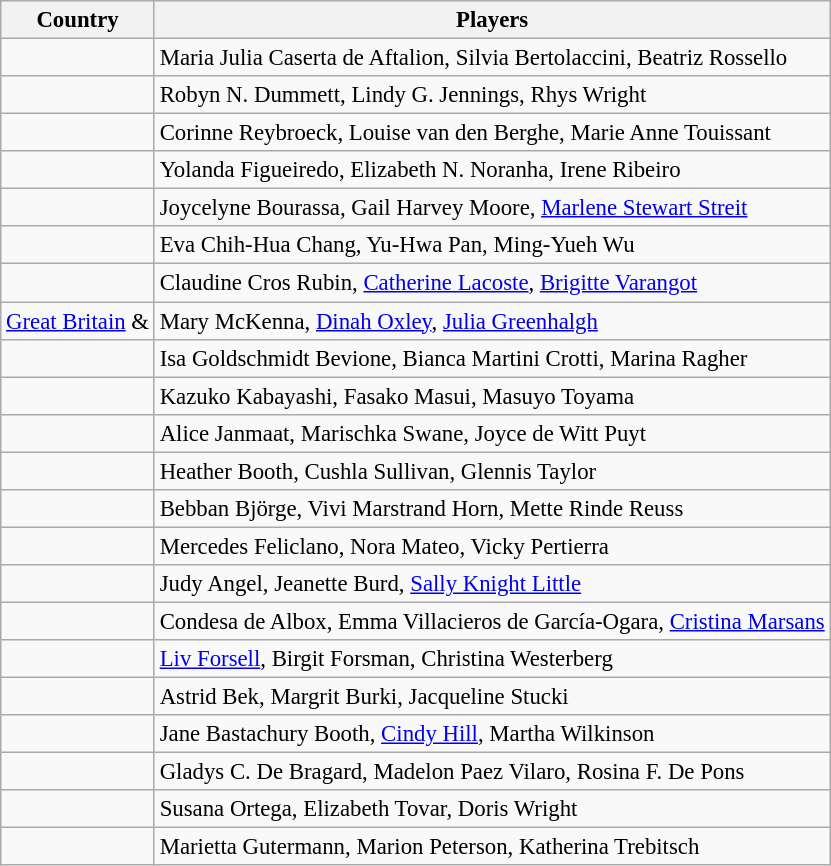<table class="wikitable" style="font-size:95%;">
<tr>
<th>Country</th>
<th>Players</th>
</tr>
<tr>
<td></td>
<td>Maria Julia Caserta de Aftalion, Silvia Bertolaccini, Beatriz Rossello</td>
</tr>
<tr>
<td></td>
<td>Robyn N. Dummett, Lindy G. Jennings, Rhys Wright</td>
</tr>
<tr>
<td></td>
<td>Corinne Reybroeck, Louise van den Berghe, Marie Anne Touissant</td>
</tr>
<tr>
<td></td>
<td>Yolanda Figueiredo, Elizabeth N. Noranha, Irene Ribeiro</td>
</tr>
<tr>
<td></td>
<td>Joycelyne Bourassa, Gail Harvey Moore, <a href='#'>Marlene Stewart Streit</a></td>
</tr>
<tr>
<td></td>
<td>Eva Chih-Hua Chang, Yu-Hwa Pan, Ming-Yueh Wu</td>
</tr>
<tr>
<td></td>
<td>Claudine Cros Rubin, <a href='#'>Catherine Lacoste</a>, <a href='#'>Brigitte Varangot</a></td>
</tr>
<tr>
<td> <a href='#'>Great Britain</a> &<br></td>
<td>Mary McKenna, <a href='#'>Dinah Oxley</a>, <a href='#'>Julia Greenhalgh</a></td>
</tr>
<tr>
<td></td>
<td>Isa Goldschmidt Bevione, Bianca Martini Crotti, Marina Ragher</td>
</tr>
<tr>
<td></td>
<td>Kazuko Kabayashi, Fasako Masui, Masuyo Toyama</td>
</tr>
<tr>
<td></td>
<td>Alice Janmaat, Marischka Swane, Joyce de Witt Puyt</td>
</tr>
<tr>
<td></td>
<td>Heather Booth, Cushla Sullivan, Glennis Taylor</td>
</tr>
<tr>
<td></td>
<td>Bebban Björge, Vivi Marstrand Horn, Mette Rinde Reuss</td>
</tr>
<tr>
<td></td>
<td>Mercedes Feliclano, Nora Mateo, Vicky Pertierra</td>
</tr>
<tr>
<td></td>
<td>Judy Angel, Jeanette Burd, <a href='#'>Sally Knight Little</a></td>
</tr>
<tr>
<td></td>
<td>Condesa de Albox, Emma Villacieros de García-Ogara, <a href='#'>Cristina Marsans</a></td>
</tr>
<tr>
<td></td>
<td><a href='#'>Liv Forsell</a>, Birgit Forsman, Christina Westerberg</td>
</tr>
<tr>
<td></td>
<td>Astrid Bek, Margrit Burki, Jacqueline Stucki</td>
</tr>
<tr>
<td></td>
<td>Jane Bastachury Booth, <a href='#'>Cindy Hill</a>, Martha Wilkinson</td>
</tr>
<tr>
<td></td>
<td>Gladys C. De Bragard, Madelon Paez Vilaro, Rosina F. De Pons</td>
</tr>
<tr>
<td></td>
<td>Susana Ortega, Elizabeth Tovar, Doris Wright</td>
</tr>
<tr>
<td></td>
<td>Marietta Gutermann, Marion Peterson, Katherina Trebitsch</td>
</tr>
</table>
